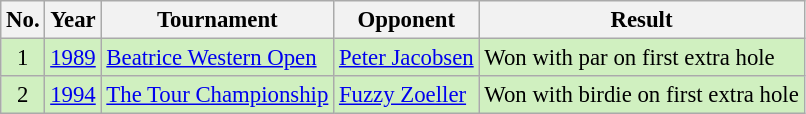<table class="wikitable" style="font-size:95%;">
<tr>
<th>No.</th>
<th>Year</th>
<th>Tournament</th>
<th>Opponent</th>
<th>Result</th>
</tr>
<tr style="background:#D0F0C0;">
<td align=center>1</td>
<td><a href='#'>1989</a></td>
<td><a href='#'>Beatrice Western Open</a></td>
<td> <a href='#'>Peter Jacobsen</a></td>
<td>Won with par on first extra hole</td>
</tr>
<tr style="background:#D0F0C0;">
<td align=center>2</td>
<td><a href='#'>1994</a></td>
<td><a href='#'>The Tour Championship</a></td>
<td> <a href='#'>Fuzzy Zoeller</a></td>
<td>Won with birdie on first extra hole</td>
</tr>
</table>
